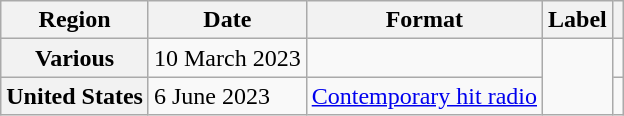<table class="wikitable plainrowheaders">
<tr>
<th scope="col">Region</th>
<th scope="col">Date</th>
<th scope="col">Format</th>
<th scope="col">Label</th>
<th scope="col"></th>
</tr>
<tr>
<th scope="row">Various</th>
<td>10 March 2023</td>
<td></td>
<td rowspan="2"></td>
<td></td>
</tr>
<tr>
<th scope="row">United States</th>
<td>6 June 2023</td>
<td><a href='#'>Contemporary hit radio</a></td>
<td></td>
</tr>
</table>
